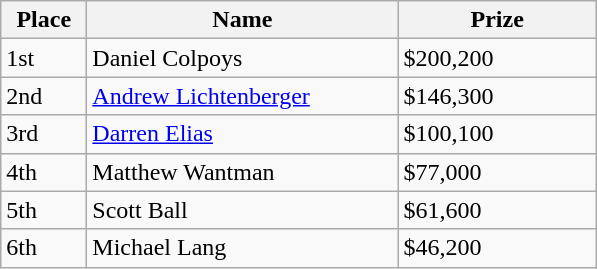<table class="wikitable">
<tr>
<th width="50">Place</th>
<th width="200">Name</th>
<th width="125">Prize</th>
</tr>
<tr>
<td>1st</td>
<td> Daniel Colpoys</td>
<td>$200,200</td>
</tr>
<tr>
<td>2nd</td>
<td> <a href='#'>Andrew Lichtenberger</a></td>
<td>$146,300</td>
</tr>
<tr>
<td>3rd</td>
<td> <a href='#'>Darren Elias</a></td>
<td>$100,100</td>
</tr>
<tr>
<td>4th</td>
<td> Matthew Wantman</td>
<td>$77,000</td>
</tr>
<tr>
<td>5th</td>
<td> Scott Ball</td>
<td>$61,600</td>
</tr>
<tr>
<td>6th</td>
<td> Michael Lang</td>
<td>$46,200</td>
</tr>
</table>
